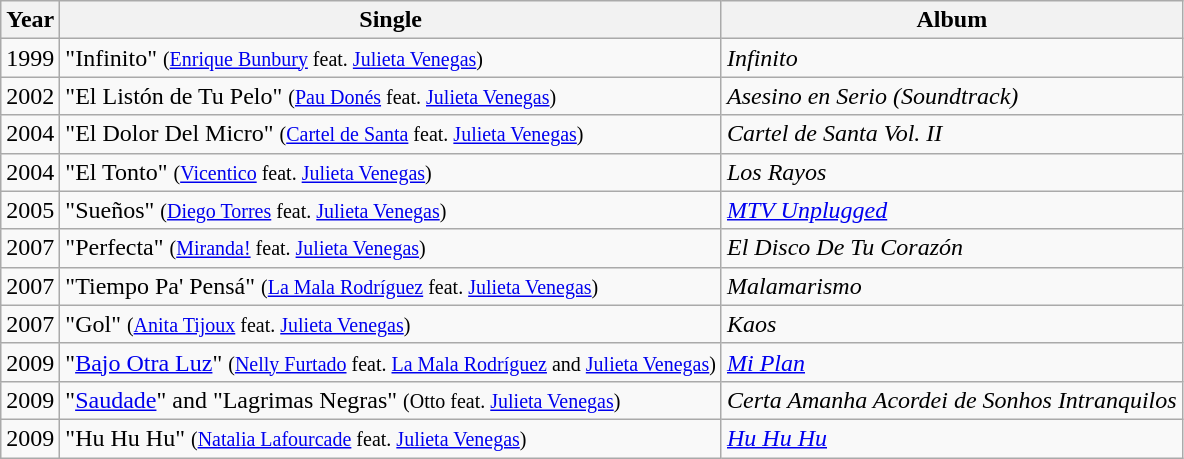<table class="wikitable" style="text-align:left;">
<tr>
<th>Year</th>
<th>Single</th>
<th>Album</th>
</tr>
<tr>
<td>1999</td>
<td>"Infinito" <small> (<a href='#'>Enrique Bunbury</a> feat. <a href='#'>Julieta Venegas</a>)</small></td>
<td><em>Infinito</em></td>
</tr>
<tr>
<td>2002</td>
<td>"El Listón de Tu Pelo" <small> (<a href='#'>Pau Donés</a> feat. <a href='#'>Julieta Venegas</a>)</small></td>
<td><em>Asesino en Serio (Soundtrack)</em></td>
</tr>
<tr>
<td>2004</td>
<td>"El Dolor Del Micro" <small> (<a href='#'>Cartel de Santa</a> feat. <a href='#'>Julieta Venegas</a>)</small></td>
<td><em>Cartel de Santa Vol. II</em></td>
</tr>
<tr>
<td>2004</td>
<td>"El Tonto" <small> (<a href='#'>Vicentico</a> feat. <a href='#'>Julieta Venegas</a>)</small></td>
<td><em>Los Rayos</em></td>
</tr>
<tr>
<td>2005</td>
<td>"Sueños" <small> (<a href='#'>Diego Torres</a> feat. <a href='#'>Julieta Venegas</a>)</small></td>
<td><em><a href='#'>MTV Unplugged</a></em></td>
</tr>
<tr>
<td>2007</td>
<td>"Perfecta" <small>(<a href='#'>Miranda!</a> feat. <a href='#'>Julieta Venegas</a>)</small></td>
<td><em>El Disco De Tu Corazón</em></td>
</tr>
<tr>
<td>2007</td>
<td>"Tiempo Pa' Pensá" <small> (<a href='#'>La Mala Rodríguez</a> feat. <a href='#'>Julieta Venegas</a>)</small></td>
<td><em>Malamarismo</em></td>
</tr>
<tr>
<td>2007</td>
<td>"Gol" <small> (<a href='#'>Anita Tijoux</a> feat. <a href='#'>Julieta Venegas</a>)</small></td>
<td><em>Kaos</em></td>
</tr>
<tr>
<td>2009</td>
<td>"<a href='#'>Bajo Otra Luz</a>" <small> (<a href='#'>Nelly Furtado</a>  feat. <a href='#'>La Mala Rodríguez</a> and <a href='#'>Julieta Venegas</a>)</small></td>
<td><em><a href='#'>Mi Plan</a></em></td>
</tr>
<tr>
<td>2009</td>
<td>"<a href='#'>Saudade</a>" and "Lagrimas Negras" <small> (Otto feat. <a href='#'>Julieta Venegas</a>)  </small></td>
<td><em>Certa Amanha Acordei de Sonhos Intranquilos</em></td>
</tr>
<tr>
<td>2009</td>
<td>"Hu Hu Hu" <small> (<a href='#'>Natalia Lafourcade</a> feat. <a href='#'>Julieta Venegas</a>)</small></td>
<td><em><a href='#'>Hu Hu Hu</a></em></td>
</tr>
</table>
